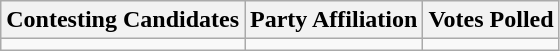<table class="wikitable sortable">
<tr>
<th>Contesting Candidates</th>
<th>Party Affiliation</th>
<th>Votes Polled</th>
</tr>
<tr>
<td></td>
<td></td>
<td></td>
</tr>
</table>
